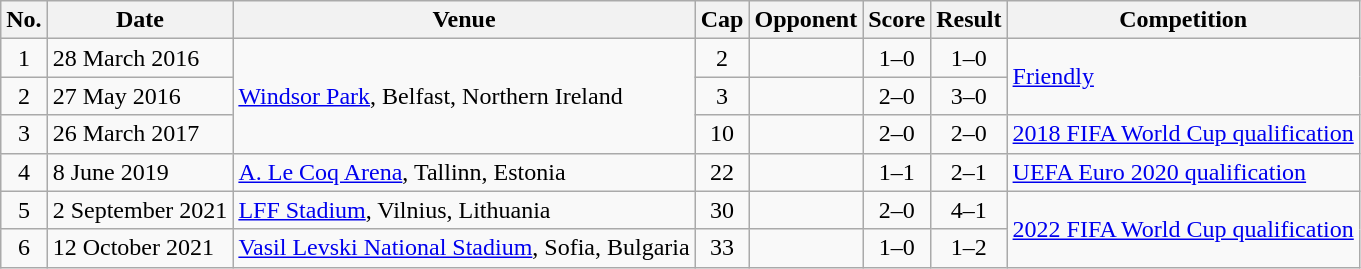<table class="wikitable sortable">
<tr>
<th scope=col>No.</th>
<th scope=col>Date</th>
<th scope=col>Venue</th>
<th scope=col>Cap</th>
<th scope=col>Opponent</th>
<th scope=col>Score</th>
<th scope=col>Result</th>
<th scope=col>Competition</th>
</tr>
<tr>
<td align=center>1</td>
<td>28 March 2016</td>
<td rowspan=3><a href='#'>Windsor Park</a>, Belfast, Northern Ireland</td>
<td align=center>2</td>
<td></td>
<td align=center>1–0</td>
<td align=center>1–0</td>
<td rowspan=2><a href='#'>Friendly</a></td>
</tr>
<tr>
<td align=center>2</td>
<td>27 May 2016</td>
<td align=center>3</td>
<td></td>
<td align=center>2–0</td>
<td align=center>3–0</td>
</tr>
<tr>
<td align=center>3</td>
<td>26 March 2017</td>
<td align=center>10</td>
<td></td>
<td align=center>2–0</td>
<td align=center>2–0</td>
<td><a href='#'>2018 FIFA World Cup qualification</a></td>
</tr>
<tr>
<td align=center>4</td>
<td>8 June 2019</td>
<td><a href='#'>A. Le Coq Arena</a>, Tallinn, Estonia</td>
<td align=center>22</td>
<td></td>
<td align=center>1–1</td>
<td align=center>2–1</td>
<td><a href='#'>UEFA Euro 2020 qualification</a></td>
</tr>
<tr>
<td align=center>5</td>
<td>2 September 2021</td>
<td><a href='#'>LFF Stadium</a>, Vilnius, Lithuania</td>
<td align=center>30</td>
<td></td>
<td align=center>2–0</td>
<td align=center>4–1</td>
<td rowspan=2><a href='#'>2022 FIFA World Cup qualification</a></td>
</tr>
<tr>
<td align=center>6</td>
<td>12 October 2021</td>
<td><a href='#'>Vasil Levski National Stadium</a>, Sofia, Bulgaria</td>
<td align=center>33</td>
<td></td>
<td align=center>1–0</td>
<td align=center>1–2</td>
</tr>
</table>
